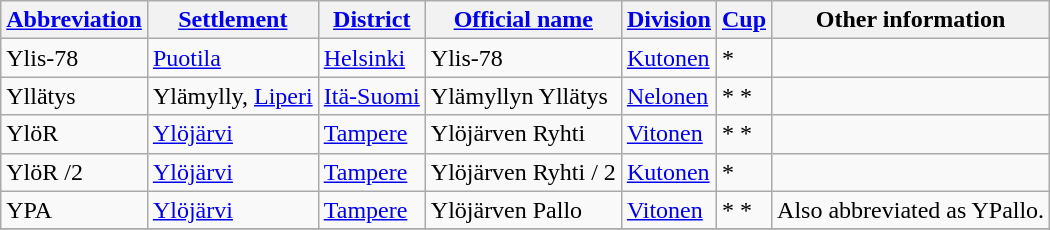<table class="wikitable" style="text-align:left">
<tr>
<th style= width="120px"><a href='#'>Abbreviation</a></th>
<th style= width="110px"><a href='#'>Settlement</a></th>
<th style= width="80px"><a href='#'>District</a></th>
<th style= width="200px"><a href='#'>Official name</a></th>
<th style= width="80px"><a href='#'>Division</a></th>
<th style= width="40px"><a href='#'>Cup</a></th>
<th style= width="220px">Other information</th>
</tr>
<tr>
<td>Ylis-78</td>
<td><a href='#'>Puotila</a></td>
<td><a href='#'>Helsinki</a></td>
<td>Ylis-78</td>
<td><a href='#'>Kutonen</a></td>
<td>*</td>
<td></td>
</tr>
<tr>
<td>Yllätys</td>
<td>Ylämylly, <a href='#'>Liperi</a></td>
<td><a href='#'>Itä-Suomi</a></td>
<td>Ylämyllyn Yllätys</td>
<td><a href='#'>Nelonen</a></td>
<td>* *</td>
<td></td>
</tr>
<tr>
<td>YlöR</td>
<td><a href='#'>Ylöjärvi</a></td>
<td><a href='#'>Tampere</a></td>
<td>Ylöjärven Ryhti</td>
<td><a href='#'>Vitonen</a></td>
<td>* *</td>
<td></td>
</tr>
<tr>
<td>YlöR /2</td>
<td><a href='#'>Ylöjärvi</a></td>
<td><a href='#'>Tampere</a></td>
<td>Ylöjärven Ryhti / 2</td>
<td><a href='#'>Kutonen</a></td>
<td>*</td>
<td></td>
</tr>
<tr>
<td>YPA</td>
<td><a href='#'>Ylöjärvi</a></td>
<td><a href='#'>Tampere</a></td>
<td>Ylöjärven Pallo</td>
<td><a href='#'>Vitonen</a></td>
<td>* *</td>
<td>Also abbreviated as YPallo.</td>
</tr>
<tr>
</tr>
</table>
